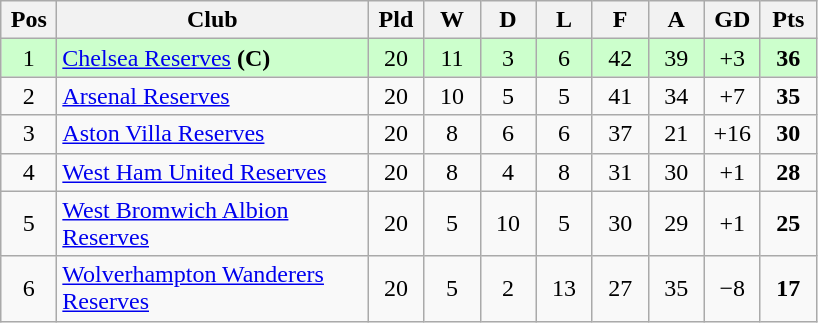<table class="wikitable" style="text-align:center">
<tr>
<th width=30>Pos</th>
<th width=200>Club</th>
<th width=30>Pld</th>
<th width=30>W</th>
<th width=30>D</th>
<th width=30>L</th>
<th width=30>F</th>
<th width=30>A</th>
<th width=30>GD</th>
<th width=30>Pts</th>
</tr>
<tr bgcolor=#ccffcc>
<td>1</td>
<td align="left"><a href='#'>Chelsea Reserves</a> <strong>(C)</strong></td>
<td>20</td>
<td>11</td>
<td>3</td>
<td>6</td>
<td>42</td>
<td>39</td>
<td>+3</td>
<td><strong>36</strong></td>
</tr>
<tr>
<td>2</td>
<td align="left"><a href='#'>Arsenal Reserves</a></td>
<td>20</td>
<td>10</td>
<td>5</td>
<td>5</td>
<td>41</td>
<td>34</td>
<td>+7</td>
<td><strong>35</strong></td>
</tr>
<tr>
<td>3</td>
<td align="left"><a href='#'>Aston Villa Reserves</a></td>
<td>20</td>
<td>8</td>
<td>6</td>
<td>6</td>
<td>37</td>
<td>21</td>
<td>+16</td>
<td><strong>30</strong></td>
</tr>
<tr>
<td>4</td>
<td align="left"><a href='#'>West Ham United Reserves</a></td>
<td>20</td>
<td>8</td>
<td>4</td>
<td>8</td>
<td>31</td>
<td>30</td>
<td>+1</td>
<td><strong>28</strong></td>
</tr>
<tr>
<td>5</td>
<td align="left"><a href='#'>West Bromwich Albion Reserves</a></td>
<td>20</td>
<td>5</td>
<td>10</td>
<td>5</td>
<td>30</td>
<td>29</td>
<td>+1</td>
<td><strong>25</strong></td>
</tr>
<tr>
<td>6</td>
<td align="left"><a href='#'> Wolverhampton Wanderers Reserves</a></td>
<td>20</td>
<td>5</td>
<td>2</td>
<td>13</td>
<td>27</td>
<td>35</td>
<td>−8</td>
<td><strong>17</strong></td>
</tr>
</table>
